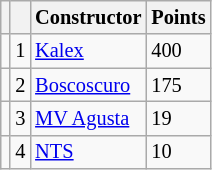<table class="wikitable" style="font-size: 85%;">
<tr>
<th></th>
<th></th>
<th>Constructor</th>
<th>Points</th>
</tr>
<tr>
<td></td>
<td align=center>1</td>
<td> <a href='#'>Kalex</a></td>
<td align=left>400</td>
</tr>
<tr>
<td></td>
<td align=center>2</td>
<td> <a href='#'>Boscoscuro</a></td>
<td align=left>175</td>
</tr>
<tr>
<td></td>
<td align=center>3</td>
<td> <a href='#'>MV Agusta</a></td>
<td align=left>19</td>
</tr>
<tr>
<td></td>
<td align=center>4</td>
<td> <a href='#'>NTS</a></td>
<td align=left>10</td>
</tr>
</table>
